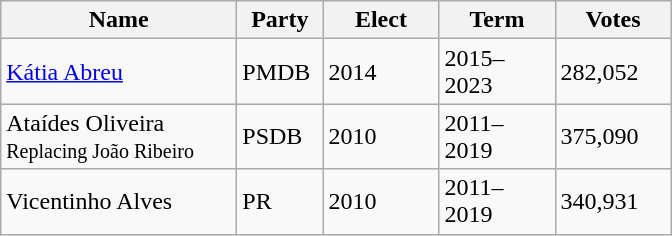<table class="wikitable sortable">
<tr>
<th style="width:150px;">Name</th>
<th style="width:50px;">Party</th>
<th style="width:70px;">Elect</th>
<th style="width:70px;">Term</th>
<th style="width:70px;">Votes</th>
</tr>
<tr>
<td><a href='#'>Kátia Abreu</a></td>
<td>PMDB</td>
<td>2014</td>
<td>2015–2023</td>
<td>282,052</td>
</tr>
<tr>
<td>Ataídes Oliveira<br><small>Replacing João Ribeiro</small></td>
<td>PSDB</td>
<td>2010</td>
<td>2011–2019</td>
<td>375,090</td>
</tr>
<tr>
<td>Vicentinho Alves</td>
<td>PR</td>
<td>2010</td>
<td>2011–2019</td>
<td>340,931</td>
</tr>
</table>
